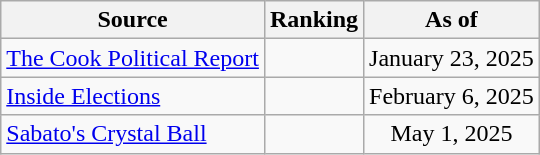<table class="wikitable" style=text-align:center>
<tr>
<th>Source</th>
<th>Ranking</th>
<th>As of</th>
</tr>
<tr>
<td align=left><a href='#'>The Cook Political Report</a></td>
<td></td>
<td>January 23, 2025</td>
</tr>
<tr>
<td align=left><a href='#'>Inside Elections</a></td>
<td></td>
<td>February 6, 2025</td>
</tr>
<tr>
<td align=left><a href='#'>Sabato's Crystal Ball</a></td>
<td></td>
<td>May 1, 2025</td>
</tr>
</table>
